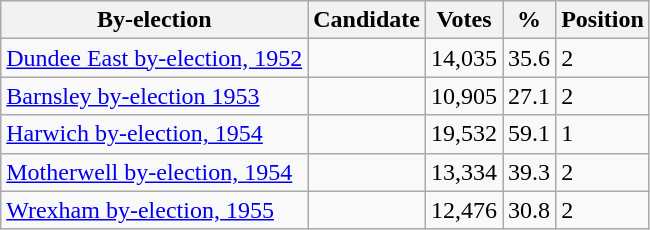<table class="wikitable sortable">
<tr>
<th>By-election</th>
<th>Candidate</th>
<th>Votes</th>
<th>%</th>
<th>Position</th>
</tr>
<tr>
<td><a href='#'>Dundee East by-election, 1952</a></td>
<td></td>
<td>14,035</td>
<td>35.6</td>
<td>2</td>
</tr>
<tr>
<td><a href='#'>Barnsley by-election 1953</a></td>
<td></td>
<td>10,905</td>
<td>27.1</td>
<td>2</td>
</tr>
<tr>
<td><a href='#'>Harwich by-election, 1954</a></td>
<td></td>
<td>19,532</td>
<td>59.1</td>
<td>1</td>
</tr>
<tr>
<td><a href='#'>Motherwell by-election, 1954</a></td>
<td></td>
<td>13,334</td>
<td>39.3</td>
<td>2</td>
</tr>
<tr>
<td><a href='#'>Wrexham by-election, 1955</a></td>
<td></td>
<td>12,476</td>
<td>30.8</td>
<td>2</td>
</tr>
</table>
